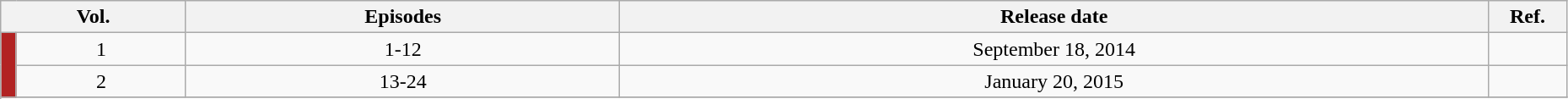<table class="wikitable" style="text-align: center; width: 98%;">
<tr>
<th colspan="2">Vol.</th>
<th>Episodes</th>
<th>Release date</th>
<th width="5%">Ref.</th>
</tr>
<tr>
<td rowspan="10" width="1%" style="background: FireBrick;"></td>
<td>1</td>
<td>1-12</td>
<td>September 18, 2014</td>
<td></td>
</tr>
<tr>
<td>2</td>
<td>13-24</td>
<td>January 20, 2015</td>
<td></td>
</tr>
<tr>
</tr>
</table>
